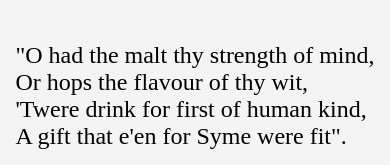<table cellpadding=10 border="0" align=center>
<tr>
<td bgcolor=#f4f4f4><br>"O had the malt thy strength of mind, <br>
Or hops the flavour of thy wit,<br>
'Twere drink for first of human kind, <br>
A gift that e'en for Syme were fit".<br></td>
</tr>
</table>
